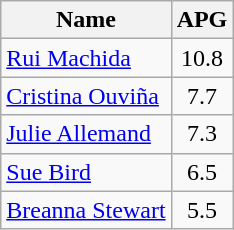<table class="wikitable">
<tr>
<th>Name</th>
<th>APG</th>
</tr>
<tr>
<td> <a href='#'>Rui Machida</a></td>
<td align=center>10.8</td>
</tr>
<tr>
<td> <a href='#'>Cristina Ouviña</a></td>
<td align=center>7.7</td>
</tr>
<tr>
<td> <a href='#'>Julie Allemand</a></td>
<td align=center>7.3</td>
</tr>
<tr>
<td> <a href='#'>Sue Bird</a></td>
<td align=center>6.5</td>
</tr>
<tr>
<td> <a href='#'>Breanna Stewart</a></td>
<td align=center>5.5</td>
</tr>
</table>
